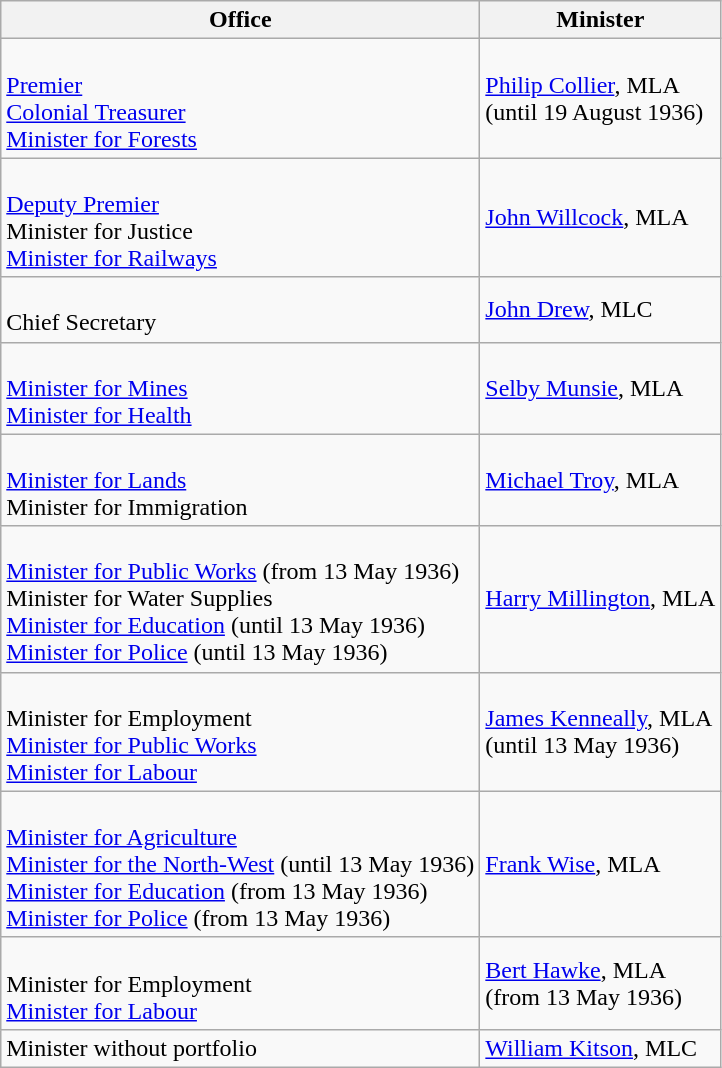<table class="wikitable">
<tr>
<th>Office</th>
<th>Minister</th>
</tr>
<tr>
<td><br><a href='#'>Premier</a><br>
<a href='#'>Colonial Treasurer</a><br>
<a href='#'>Minister for Forests</a><br></td>
<td><a href='#'>Philip Collier</a>, MLA<br>(until 19 August 1936)</td>
</tr>
<tr>
<td><br><a href='#'>Deputy Premier</a><br>
Minister for Justice<br>
<a href='#'>Minister for Railways</a></td>
<td><a href='#'>John Willcock</a>, MLA</td>
</tr>
<tr>
<td><br>Chief Secretary<br></td>
<td><a href='#'>John Drew</a>, MLC</td>
</tr>
<tr>
<td><br><a href='#'>Minister for Mines</a><br>
<a href='#'>Minister for Health</a><br></td>
<td><a href='#'>Selby Munsie</a>, MLA</td>
</tr>
<tr>
<td><br><a href='#'>Minister for Lands</a><br>
Minister for Immigration<br></td>
<td><a href='#'>Michael Troy</a>, MLA</td>
</tr>
<tr>
<td><br><a href='#'>Minister for Public Works</a> (from 13 May 1936)<br>
Minister for Water Supplies<br>
<a href='#'>Minister for Education</a> (until 13 May 1936)<br>
<a href='#'>Minister for Police</a> (until 13 May 1936)<br></td>
<td><a href='#'>Harry Millington</a>, MLA</td>
</tr>
<tr>
<td><br>Minister for Employment<br>
<a href='#'>Minister for Public Works</a><br>
<a href='#'>Minister for Labour</a><br></td>
<td><a href='#'>James Kenneally</a>, MLA<br>(until 13 May 1936)</td>
</tr>
<tr>
<td><br><a href='#'>Minister for Agriculture</a><br>
<a href='#'>Minister for the North-West</a> (until 13 May 1936)<br>
<a href='#'>Minister for Education</a> (from 13 May 1936)<br>
<a href='#'>Minister for Police</a> (from 13 May 1936)<br></td>
<td><a href='#'>Frank Wise</a>, MLA</td>
</tr>
<tr>
<td><br>Minister for Employment<br>
<a href='#'>Minister for Labour</a><br></td>
<td><a href='#'>Bert Hawke</a>, MLA<br>(from 13 May 1936)</td>
</tr>
<tr>
<td>Minister without portfolio</td>
<td><a href='#'>William Kitson</a>, MLC</td>
</tr>
</table>
